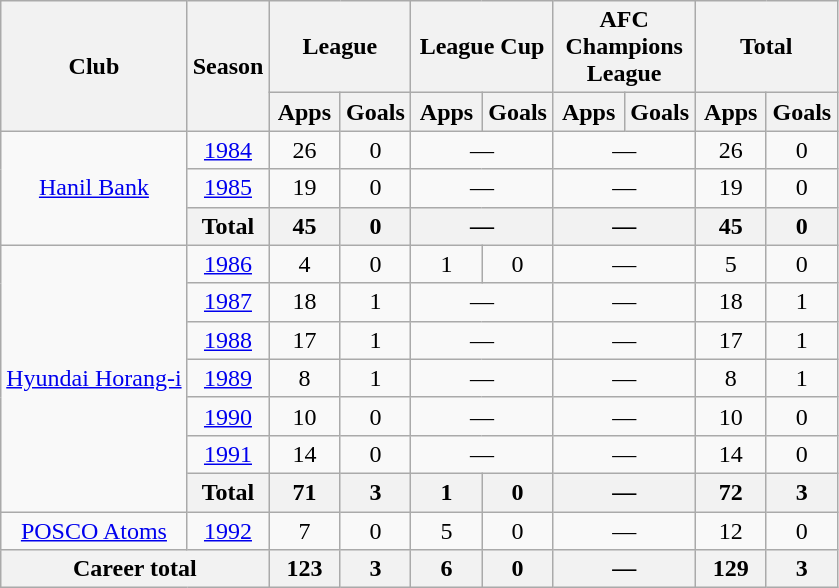<table class="wikitable" style="text-align:center">
<tr>
<th rowspan="2">Club</th>
<th rowspan="2">Season</th>
<th colspan="2">League</th>
<th colspan="2">League Cup</th>
<th colspan="2">AFC Champions League</th>
<th colspan="2">Total</th>
</tr>
<tr>
<th width="40">Apps</th>
<th width="40">Goals</th>
<th width="40">Apps</th>
<th width="40">Goals</th>
<th width="40">Apps</th>
<th width="40">Goals</th>
<th width="40">Apps</th>
<th width="40">Goals</th>
</tr>
<tr>
<td rowspan="3"><a href='#'>Hanil Bank</a></td>
<td><a href='#'>1984</a></td>
<td>26</td>
<td>0</td>
<td colspan="2">—</td>
<td colspan="2">—</td>
<td>26</td>
<td>0</td>
</tr>
<tr>
<td><a href='#'>1985</a></td>
<td>19</td>
<td>0</td>
<td colspan="2">—</td>
<td colspan="2">—</td>
<td>19</td>
<td>0</td>
</tr>
<tr>
<th>Total</th>
<th>45</th>
<th>0</th>
<th colspan="2">—</th>
<th colspan="2">—</th>
<th>45</th>
<th>0</th>
</tr>
<tr>
<td rowspan="7"><a href='#'>Hyundai Horang-i</a></td>
<td><a href='#'>1986</a></td>
<td>4</td>
<td>0</td>
<td>1</td>
<td>0</td>
<td colspan="2">—</td>
<td>5</td>
<td>0</td>
</tr>
<tr>
<td><a href='#'>1987</a></td>
<td>18</td>
<td>1</td>
<td colspan="2">—</td>
<td colspan="2">—</td>
<td>18</td>
<td>1</td>
</tr>
<tr>
<td><a href='#'>1988</a></td>
<td>17</td>
<td>1</td>
<td colspan="2">—</td>
<td colspan="2">—</td>
<td>17</td>
<td>1</td>
</tr>
<tr>
<td><a href='#'>1989</a></td>
<td>8</td>
<td>1</td>
<td colspan="2">—</td>
<td colspan="2">—</td>
<td>8</td>
<td>1</td>
</tr>
<tr>
<td><a href='#'>1990</a></td>
<td>10</td>
<td>0</td>
<td colspan="2">—</td>
<td colspan="2">—</td>
<td>10</td>
<td>0</td>
</tr>
<tr>
<td><a href='#'>1991</a></td>
<td>14</td>
<td>0</td>
<td colspan="2">—</td>
<td colspan="2">—</td>
<td>14</td>
<td>0</td>
</tr>
<tr>
<th>Total</th>
<th>71</th>
<th>3</th>
<th>1</th>
<th>0</th>
<th colspan="2">—</th>
<th>72</th>
<th>3</th>
</tr>
<tr>
<td><a href='#'>POSCO Atoms</a></td>
<td><a href='#'>1992</a></td>
<td>7</td>
<td>0</td>
<td>5</td>
<td>0</td>
<td colspan="2">—</td>
<td>12</td>
<td>0</td>
</tr>
<tr>
<th colspan="2">Career total</th>
<th>123</th>
<th>3</th>
<th>6</th>
<th>0</th>
<th colspan="2">—</th>
<th>129</th>
<th>3</th>
</tr>
</table>
